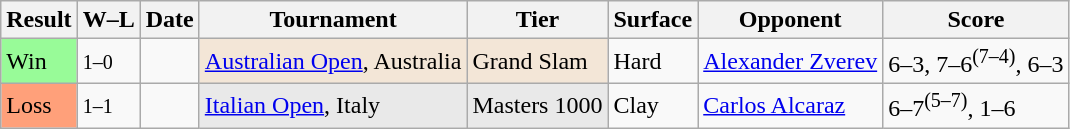<table class="sortable wikitable">
<tr>
<th>Result</th>
<th class="unsortable">W–L</th>
<th>Date</th>
<th>Tournament</th>
<th>Tier</th>
<th>Surface</th>
<th>Opponent</th>
<th class="unsortable">Score</th>
</tr>
<tr>
<td style=background:#98fb98>Win</td>
<td><small>1–0</small></td>
<td><a href='#'></a></td>
<td style=background:#f3e6d7><a href='#'>Australian Open</a>, Australia</td>
<td style=background:#f3e6d7>Grand Slam</td>
<td>Hard</td>
<td> <a href='#'>Alexander Zverev</a></td>
<td>6–3, 7–6<sup>(7–4)</sup>, 6–3</td>
</tr>
<tr>
<td style=background:#ffa07a>Loss</td>
<td><small>1–1</small></td>
<td><a href='#'></a></td>
<td style=background:#e9e9e9><a href='#'>Italian Open</a>, Italy</td>
<td style=background:#e9e9e9>Masters 1000</td>
<td>Clay</td>
<td> <a href='#'>Carlos Alcaraz</a></td>
<td>6–7<sup>(5–7)</sup>, 1–6</td>
</tr>
</table>
